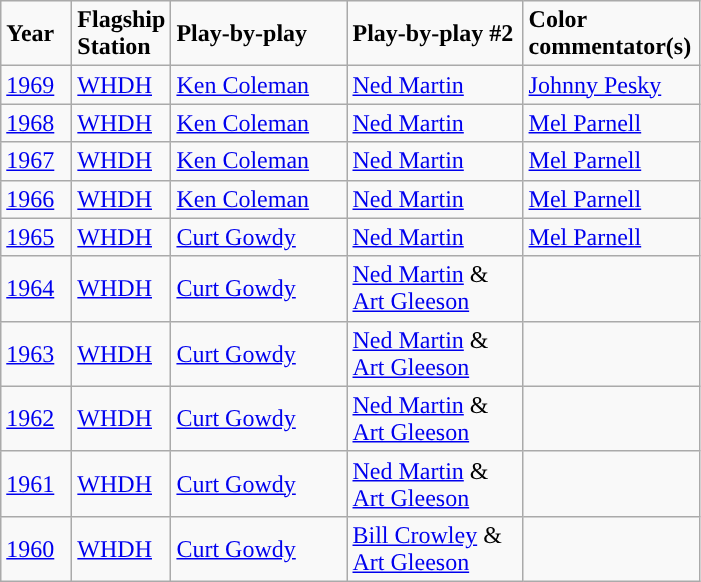<table class="wikitable">
<tr>
<td width="40"><strong>Year</strong></td>
<td width="40"><strong>Flagship Station</strong></td>
<td width="110"><strong>Play-by-play</strong></td>
<td width="110"><strong>Play-by-play #2</strong></td>
<td width="110"><strong>Color commentator(s)</strong></td>
</tr>
<tr>
<td><a href='#'>1969</a></td>
<td><a href='#'>WHDH</a></td>
<td><a href='#'>Ken Coleman</a></td>
<td><a href='#'>Ned Martin</a></td>
<td><a href='#'>Johnny Pesky</a></td>
</tr>
<tr>
<td><a href='#'>1968</a></td>
<td><a href='#'>WHDH</a></td>
<td><a href='#'>Ken Coleman</a></td>
<td><a href='#'>Ned Martin</a></td>
<td><a href='#'>Mel Parnell</a></td>
</tr>
<tr>
<td><a href='#'>1967</a></td>
<td><a href='#'>WHDH</a></td>
<td><a href='#'>Ken Coleman</a></td>
<td><a href='#'>Ned Martin</a></td>
<td><a href='#'>Mel Parnell</a></td>
</tr>
<tr>
<td><a href='#'>1966</a></td>
<td><a href='#'>WHDH</a></td>
<td><a href='#'>Ken Coleman</a></td>
<td><a href='#'>Ned Martin</a></td>
<td><a href='#'>Mel Parnell</a></td>
</tr>
<tr>
<td><a href='#'>1965</a></td>
<td><a href='#'>WHDH</a></td>
<td><a href='#'>Curt Gowdy</a></td>
<td><a href='#'>Ned Martin</a></td>
<td><a href='#'>Mel Parnell</a></td>
</tr>
<tr>
<td><a href='#'>1964</a></td>
<td><a href='#'>WHDH</a></td>
<td><a href='#'>Curt Gowdy</a></td>
<td><a href='#'>Ned Martin</a> & <a href='#'>Art Gleeson</a></td>
<td></td>
</tr>
<tr>
<td><a href='#'>1963</a></td>
<td><a href='#'>WHDH</a></td>
<td><a href='#'>Curt Gowdy</a></td>
<td><a href='#'>Ned Martin</a> & <a href='#'>Art Gleeson</a></td>
<td></td>
</tr>
<tr>
<td><a href='#'>1962</a></td>
<td><a href='#'>WHDH</a></td>
<td><a href='#'>Curt Gowdy</a></td>
<td><a href='#'>Ned Martin</a> & <a href='#'>Art Gleeson</a></td>
<td></td>
</tr>
<tr>
<td><a href='#'>1961</a></td>
<td><a href='#'>WHDH</a></td>
<td><a href='#'>Curt Gowdy</a></td>
<td><a href='#'>Ned Martin</a> & <a href='#'>Art Gleeson</a></td>
<td></td>
</tr>
<tr>
<td><a href='#'>1960</a></td>
<td><a href='#'>WHDH</a></td>
<td><a href='#'>Curt Gowdy</a></td>
<td><a href='#'>Bill Crowley</a> & <a href='#'>Art Gleeson</a></td>
<td></td>
</tr>
</table>
